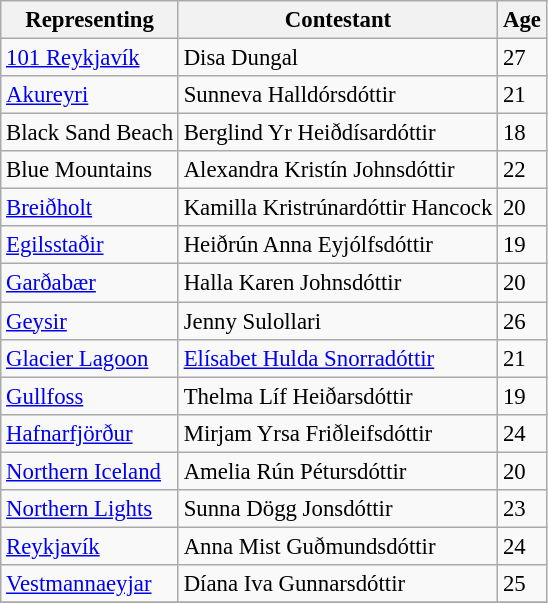<table class="wikitable sortable" style="font-size: 95%;">
<tr>
<th>Representing</th>
<th>Contestant</th>
<th>Age</th>
</tr>
<tr>
<td><a href='#'>101 Reykjavík</a></td>
<td>Disa Dungal</td>
<td>27</td>
</tr>
<tr>
<td><a href='#'>Akureyri</a></td>
<td>Sunneva Halldórsdóttir</td>
<td>21</td>
</tr>
<tr>
<td>Black Sand Beach</td>
<td>Berglind Yr Heiðdísardóttir</td>
<td>18</td>
</tr>
<tr>
<td>Blue Mountains</td>
<td>Alexandra Kristín Johnsdóttir</td>
<td>22</td>
</tr>
<tr>
<td><a href='#'>Breiðholt</a></td>
<td>Kamilla Kristrúnardóttir Hancock</td>
<td>20</td>
</tr>
<tr>
<td><a href='#'>Egilsstaðir</a></td>
<td>Heiðrún Anna Eyjólfsdóttir</td>
<td>19</td>
</tr>
<tr>
<td><a href='#'>Garðabær</a></td>
<td>Halla Karen Johnsdóttir</td>
<td>20</td>
</tr>
<tr>
<td><a href='#'>Geysir</a></td>
<td>Jenny Sulollari</td>
<td>26</td>
</tr>
<tr>
<td><a href='#'>Glacier Lagoon</a></td>
<td><a href='#'>Elísabet Hulda Snorradóttir</a></td>
<td>21</td>
</tr>
<tr>
<td><a href='#'>Gullfoss</a></td>
<td>Thelma Líf Heiðarsdóttir</td>
<td>19</td>
</tr>
<tr>
<td><a href='#'>Hafnarfjörður</a></td>
<td>Mirjam Yrsa Friðleifsdóttir</td>
<td>24</td>
</tr>
<tr>
<td><a href='#'>Northern Iceland</a></td>
<td>Amelia Rún Pétursdóttir</td>
<td>20</td>
</tr>
<tr>
<td><a href='#'>Northern Lights</a></td>
<td>Sunna Dögg Jonsdóttir</td>
<td>23</td>
</tr>
<tr>
<td><a href='#'>Reykjavík</a></td>
<td>Anna Mist Guðmundsdóttir</td>
<td>24</td>
</tr>
<tr>
<td><a href='#'>Vestmannaeyjar</a></td>
<td>Díana Iva Gunnarsdóttir</td>
<td>25</td>
</tr>
<tr>
</tr>
</table>
